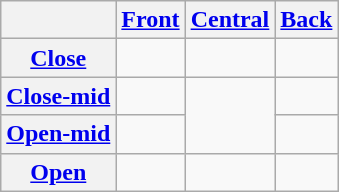<table class="wikitable" style="text-align:center;">
<tr>
<th></th>
<th><a href='#'>Front</a></th>
<th><a href='#'>Central</a></th>
<th><a href='#'>Back</a></th>
</tr>
<tr>
<th><a href='#'>Close</a></th>
<td> </td>
<td> </td>
<td> </td>
</tr>
<tr>
<th><a href='#'>Close-mid</a></th>
<td> </td>
<td rowspan="2"> </td>
<td> </td>
</tr>
<tr>
<th><a href='#'>Open-mid</a></th>
<td></td>
<td> </td>
</tr>
<tr>
<th><a href='#'>Open</a></th>
<td></td>
<td> </td>
<td></td>
</tr>
</table>
